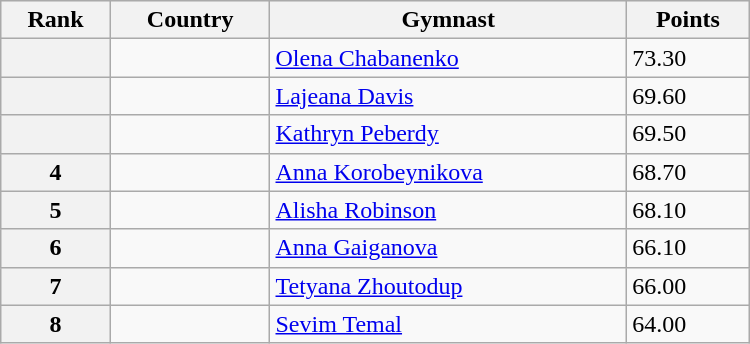<table class="wikitable" width=500>
<tr bgcolor="#efefef">
<th>Rank</th>
<th>Country</th>
<th>Gymnast</th>
<th>Points</th>
</tr>
<tr>
<th></th>
<td></td>
<td><a href='#'>Olena Chabanenko</a></td>
<td>73.30</td>
</tr>
<tr>
<th></th>
<td></td>
<td><a href='#'>Lajeana Davis</a></td>
<td>69.60</td>
</tr>
<tr>
<th></th>
<td></td>
<td><a href='#'>Kathryn Peberdy</a></td>
<td>69.50</td>
</tr>
<tr>
<th>4</th>
<td></td>
<td><a href='#'>Anna Korobeynikova</a></td>
<td>68.70</td>
</tr>
<tr>
<th>5</th>
<td></td>
<td><a href='#'>Alisha Robinson</a></td>
<td>68.10</td>
</tr>
<tr>
<th>6</th>
<td></td>
<td><a href='#'>Anna Gaiganova</a></td>
<td>66.10</td>
</tr>
<tr>
<th>7</th>
<td></td>
<td><a href='#'>Tetyana Zhoutodup</a></td>
<td>66.00</td>
</tr>
<tr>
<th>8</th>
<td></td>
<td><a href='#'>Sevim Temal</a></td>
<td>64.00</td>
</tr>
</table>
